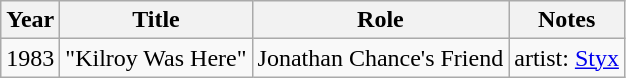<table class="wikitable">
<tr>
<th>Year</th>
<th>Title</th>
<th>Role</th>
<th>Notes</th>
</tr>
<tr>
<td>1983</td>
<td>"Kilroy Was Here"</td>
<td>Jonathan Chance's Friend</td>
<td>artist: <a href='#'>Styx</a></td>
</tr>
</table>
